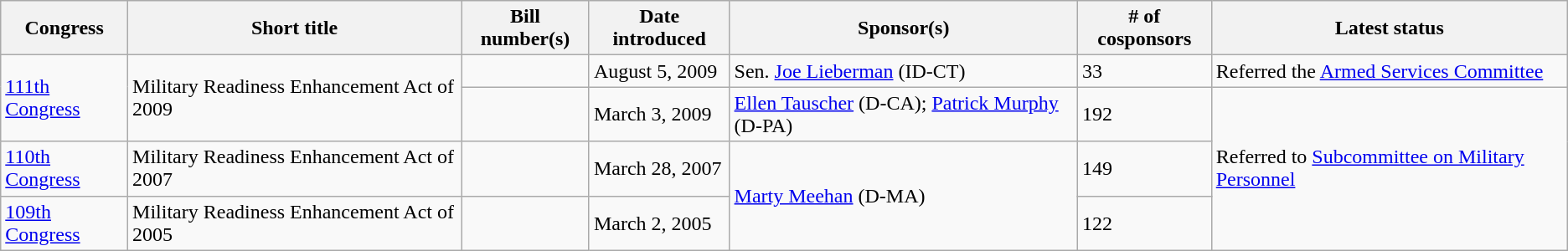<table class="wikitable">
<tr>
<th>Congress</th>
<th>Short title</th>
<th>Bill number(s)</th>
<th>Date introduced</th>
<th>Sponsor(s)</th>
<th># of cosponsors</th>
<th>Latest status</th>
</tr>
<tr>
<td rowspan=2><a href='#'>111th Congress</a></td>
<td rowspan=2>Military Readiness Enhancement Act of 2009</td>
<td></td>
<td>August 5, 2009</td>
<td>Sen. <a href='#'>Joe Lieberman</a> (ID-CT)</td>
<td>33</td>
<td>Referred the <a href='#'>Armed Services Committee</a></td>
</tr>
<tr>
<td></td>
<td>March 3, 2009</td>
<td><a href='#'>Ellen Tauscher</a> (D-CA); <a href='#'>Patrick Murphy</a> (D-PA)</td>
<td>192</td>
<td rowspan="3">Referred to <a href='#'>Subcommittee on Military Personnel</a></td>
</tr>
<tr>
<td><a href='#'>110th Congress</a></td>
<td>Military Readiness Enhancement Act of 2007</td>
<td></td>
<td>March 28, 2007</td>
<td rowspan="2"><a href='#'>Marty Meehan</a> (D-MA)</td>
<td>149</td>
</tr>
<tr>
<td><a href='#'>109th Congress</a></td>
<td>Military Readiness Enhancement Act of 2005</td>
<td></td>
<td>March 2, 2005</td>
<td>122</td>
</tr>
</table>
